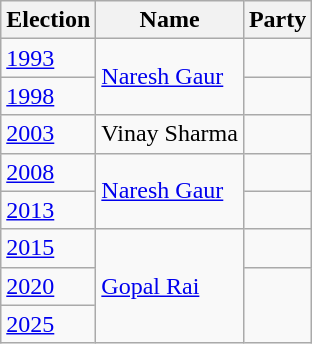<table class="wikitable sortable">
<tr>
<th>Election</th>
<th>Name</th>
<th colspan=2>Party</th>
</tr>
<tr>
<td><a href='#'>1993</a></td>
<td rowspan="2"><a href='#'>Naresh Gaur</a></td>
<td></td>
</tr>
<tr>
<td><a href='#'>1998</a></td>
</tr>
<tr>
<td><a href='#'>2003</a></td>
<td>Vinay Sharma</td>
<td></td>
</tr>
<tr>
<td><a href='#'>2008</a></td>
<td rowspan="2"><a href='#'>Naresh Gaur</a></td>
<td></td>
</tr>
<tr>
<td><a href='#'>2013</a></td>
</tr>
<tr>
<td><a href='#'>2015</a></td>
<td rowspan="3"><a href='#'>Gopal Rai</a></td>
<td></td>
</tr>
<tr>
<td><a href='#'>2020</a></td>
</tr>
<tr>
<td><a href='#'>2025</a></td>
</tr>
</table>
